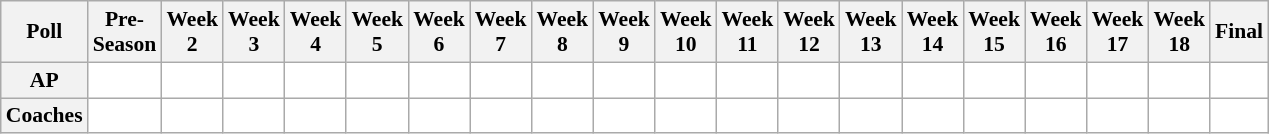<table class="wikitable" style="white-space:nowrap;font-size:90%">
<tr>
<th>Poll</th>
<th>Pre-<br>Season</th>
<th>Week<br>2</th>
<th>Week<br>3</th>
<th>Week<br>4</th>
<th>Week<br>5</th>
<th>Week<br>6</th>
<th>Week<br>7</th>
<th>Week<br>8</th>
<th>Week<br>9</th>
<th>Week<br>10</th>
<th>Week<br>11</th>
<th>Week<br>12</th>
<th>Week<br>13</th>
<th>Week<br>14</th>
<th>Week<br>15</th>
<th>Week<br>16</th>
<th>Week<br>17</th>
<th>Week<br>18</th>
<th>Final</th>
</tr>
<tr style="text-align:center;">
<th>AP</th>
<td style="background:#FFFFFF;"></td>
<td style="background:#FFFFFF;"></td>
<td style="background:#FFFFFF;"></td>
<td style="background:#FFFFFF;"></td>
<td style="background:#FFFFFF;"></td>
<td style="background:#FFFFFF;"></td>
<td style="background:#FFFFFF;"></td>
<td style="background:#FFFFFF;"></td>
<td style="background:#FFFFFF;"></td>
<td style="background:#FFFFFF;"></td>
<td style="background:#FFFFFF;"></td>
<td style="background:#FFFFFF;"></td>
<td style="background:#FFFFFF;"></td>
<td style="background:#FFFFFF;"></td>
<td style="background:#FFFFFF;"></td>
<td style="background:#FFFFFF;"></td>
<td style="background:#FFFFFF;"></td>
<td style="background:#FFFFFF;"></td>
<td style="background:#FFFFFF;"></td>
</tr>
<tr style="text-align:center;">
<th>Coaches</th>
<td style="background:#FFFFFF;"></td>
<td style="background:#FFFFFF;"></td>
<td style="background:#FFFFFF;"></td>
<td style="background:#FFFFFF;"></td>
<td style="background:#FFFFFF;"></td>
<td style="background:#FFFFFF;"></td>
<td style="background:#FFFFFF;"></td>
<td style="background:#FFFFFF;"></td>
<td style="background:#FFFFFF;"></td>
<td style="background:#FFFFFF;"></td>
<td style="background:#FFFFFF;"></td>
<td style="background:#FFFFFF;"></td>
<td style="background:#FFFFFF;"></td>
<td style="background:#FFFFFF;"></td>
<td style="background:#FFFFFF;"></td>
<td style="background:#FFFFFF;"></td>
<td style="background:#FFFFFF;"></td>
<td style="background:#FFFFFF;"></td>
<td style="background:#FFFFFF;"></td>
</tr>
</table>
